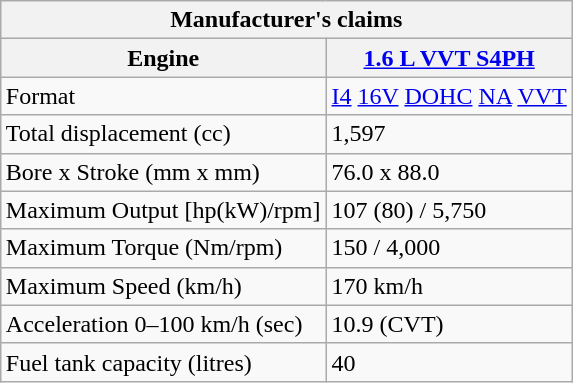<table class="wikitable" align="right">
<tr>
<th align="center" colspan="2">Manufacturer's claims </th>
</tr>
<tr>
<th>Engine</th>
<th><a href='#'>1.6 L VVT S4PH</a></th>
</tr>
<tr>
<td>Format</td>
<td><a href='#'>I4</a> <a href='#'>16V</a> <a href='#'>DOHC</a> <a href='#'>NA</a> <a href='#'>VVT</a></td>
</tr>
<tr>
<td>Total displacement (cc)</td>
<td>1,597</td>
</tr>
<tr>
<td>Bore x Stroke (mm x mm)</td>
<td>76.0 x 88.0</td>
</tr>
<tr>
<td>Maximum Output [hp(kW)/rpm]</td>
<td>107 (80) / 5,750</td>
</tr>
<tr>
<td>Maximum Torque (Nm/rpm)</td>
<td>150 / 4,000</td>
</tr>
<tr>
<td>Maximum Speed (km/h)</td>
<td>170 km/h</td>
</tr>
<tr>
<td>Acceleration 0–100 km/h (sec)</td>
<td>10.9 (CVT)</td>
</tr>
<tr>
<td>Fuel tank capacity (litres)</td>
<td>40</td>
</tr>
</table>
